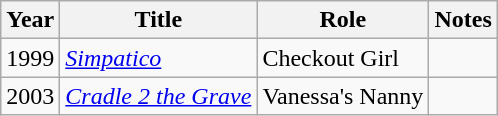<table class="wikitable sortable">
<tr>
<th>Year</th>
<th>Title</th>
<th>Role</th>
<th class="unsortable">Notes</th>
</tr>
<tr>
<td>1999</td>
<td><em><a href='#'>Simpatico</a></em></td>
<td>Checkout Girl</td>
<td></td>
</tr>
<tr>
<td>2003</td>
<td><em><a href='#'>Cradle 2 the Grave</a></em></td>
<td>Vanessa's Nanny</td>
<td></td>
</tr>
</table>
